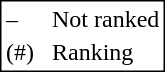<table style="border:1px solid black;">
<tr>
<td>–</td>
<td> </td>
<td>Not ranked</td>
</tr>
<tr>
<td>(#)</td>
<td> </td>
<td>Ranking</td>
</tr>
</table>
